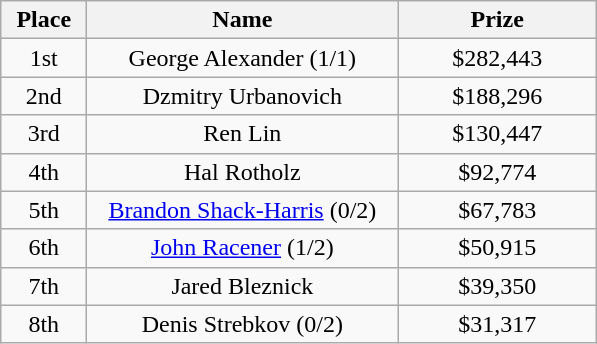<table class="wikitable">
<tr>
<th width="50">Place</th>
<th width="200">Name</th>
<th width="125">Prize</th>
</tr>
<tr>
<td align=center>1st</td>
<td align=center> George Alexander (1/1)</td>
<td align=center>$282,443</td>
</tr>
<tr>
<td align=center>2nd</td>
<td align=center> Dzmitry Urbanovich</td>
<td align=center>$188,296</td>
</tr>
<tr>
<td align=center>3rd</td>
<td align=center> Ren Lin</td>
<td align=center>$130,447</td>
</tr>
<tr>
<td align=center>4th</td>
<td align=center> Hal Rotholz</td>
<td align=center>$92,774</td>
</tr>
<tr>
<td align=center>5th</td>
<td align=center> <a href='#'>Brandon Shack-Harris</a> (0/2)</td>
<td align=center>$67,783</td>
</tr>
<tr>
<td align=center>6th</td>
<td align=center> <a href='#'>John Racener</a> (1/2)</td>
<td align=center>$50,915</td>
</tr>
<tr>
<td align=center>7th</td>
<td align=center> Jared Bleznick</td>
<td align=center>$39,350</td>
</tr>
<tr>
<td align=center>8th</td>
<td align=center> Denis Strebkov (0/2)</td>
<td align=center>$31,317</td>
</tr>
</table>
